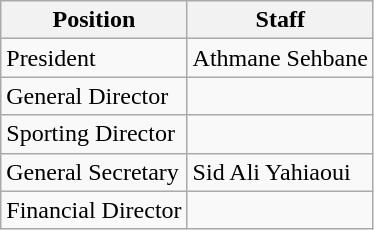<table class=wikitable>
<tr>
<th>Position</th>
<th>Staff</th>
</tr>
<tr>
<td>President</td>
<td>Athmane Sehbane</td>
</tr>
<tr>
<td>General Director</td>
<td></td>
</tr>
<tr>
<td>Sporting Director</td>
<td></td>
</tr>
<tr>
<td>General Secretary</td>
<td>Sid Ali Yahiaoui</td>
</tr>
<tr>
<td>Financial Director</td>
<td></td>
</tr>
</table>
